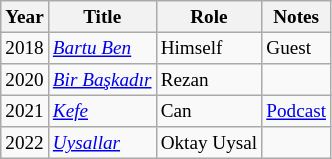<table class="wikitable" style="font-size: 80%;">
<tr>
<th>Year</th>
<th>Title</th>
<th>Role</th>
<th>Notes</th>
</tr>
<tr>
<td>2018</td>
<td><em><a href='#'>Bartu Ben</a></em></td>
<td>Himself</td>
<td>Guest</td>
</tr>
<tr>
<td>2020</td>
<td><em><a href='#'>Bir Başkadır</a></em></td>
<td>Rezan</td>
<td></td>
</tr>
<tr>
<td>2021</td>
<td><a href='#'><em>Kefe</em></a></td>
<td>Can</td>
<td><a href='#'>Podcast</a></td>
</tr>
<tr>
<td>2022</td>
<td><em><a href='#'>Uysallar</a></em></td>
<td>Oktay Uysal</td>
<td></td>
</tr>
</table>
